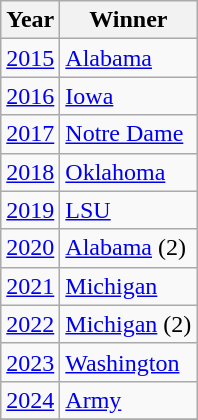<table class="wikitable">
<tr>
<th bgcolor="#e5e5e5">Year</th>
<th bgcolor="#e5e5e5">Winner</th>
</tr>
<tr>
<td><a href='#'>2015</a></td>
<td><a href='#'>Alabama</a></td>
</tr>
<tr>
<td><a href='#'>2016</a></td>
<td><a href='#'>Iowa</a></td>
</tr>
<tr>
<td><a href='#'>2017</a></td>
<td><a href='#'>Notre Dame</a></td>
</tr>
<tr>
<td><a href='#'>2018</a></td>
<td><a href='#'>Oklahoma</a></td>
</tr>
<tr>
<td><a href='#'>2019</a></td>
<td><a href='#'>LSU</a></td>
</tr>
<tr>
<td><a href='#'>2020</a></td>
<td><a href='#'>Alabama</a> (2)</td>
</tr>
<tr>
<td><a href='#'>2021</a></td>
<td><a href='#'>Michigan</a></td>
</tr>
<tr>
<td><a href='#'>2022</a></td>
<td><a href='#'>Michigan</a> (2)</td>
</tr>
<tr>
<td><a href='#'>2023</a></td>
<td><a href='#'>Washington</a></td>
</tr>
<tr>
<td><a href='#'>2024</a></td>
<td><a href='#'>Army</a></td>
</tr>
<tr>
</tr>
</table>
